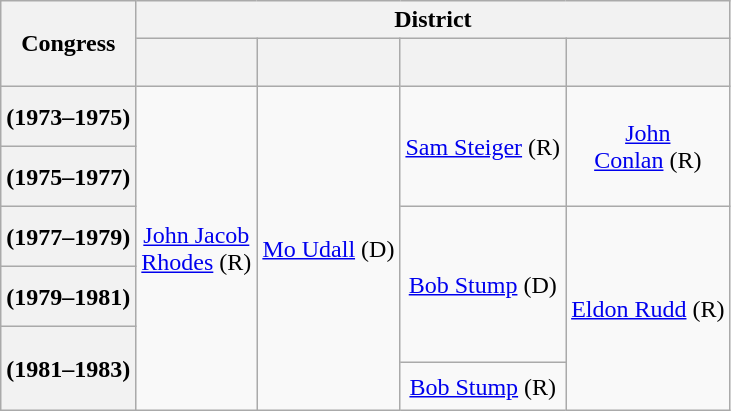<table class=wikitable style="text-align:center">
<tr>
<th scope="col" rowspan=2>Congress</th>
<th scope="colgroup" colspan=4>District</th>
</tr>
<tr style="height:2em">
<th scope="col"></th>
<th scope="col"></th>
<th scope="col"></th>
<th scope="col"></th>
</tr>
<tr style="height:2.5em">
<th scope="row"> (1973–1975)</th>
<td rowspan=6 ><a href='#'>John Jacob<br>Rhodes</a> (R)</td>
<td rowspan=6 ><a href='#'>Mo Udall</a> (D)</td>
<td rowspan=2 ><a href='#'>Sam Steiger</a> (R)</td>
<td rowspan=2 ><a href='#'>John<br>Conlan</a> (R)</td>
</tr>
<tr style="height:2.5em">
<th scope="row"> (1975–1977)</th>
</tr>
<tr style="height:2.5em">
<th scope="row"> (1977–1979)</th>
<td rowspan=3 ><a href='#'>Bob Stump</a> (D)</td>
<td rowspan=4 ><a href='#'>Eldon Rudd</a> (R)</td>
</tr>
<tr style="height:2.5em">
<th scope="row"> (1979–1981)</th>
</tr>
<tr style="height:1.5em">
<th scope="row" rowspan=2> (1981–1983)</th>
</tr>
<tr style="height:2em">
<td><a href='#'>Bob Stump</a> (R)</td>
</tr>
</table>
